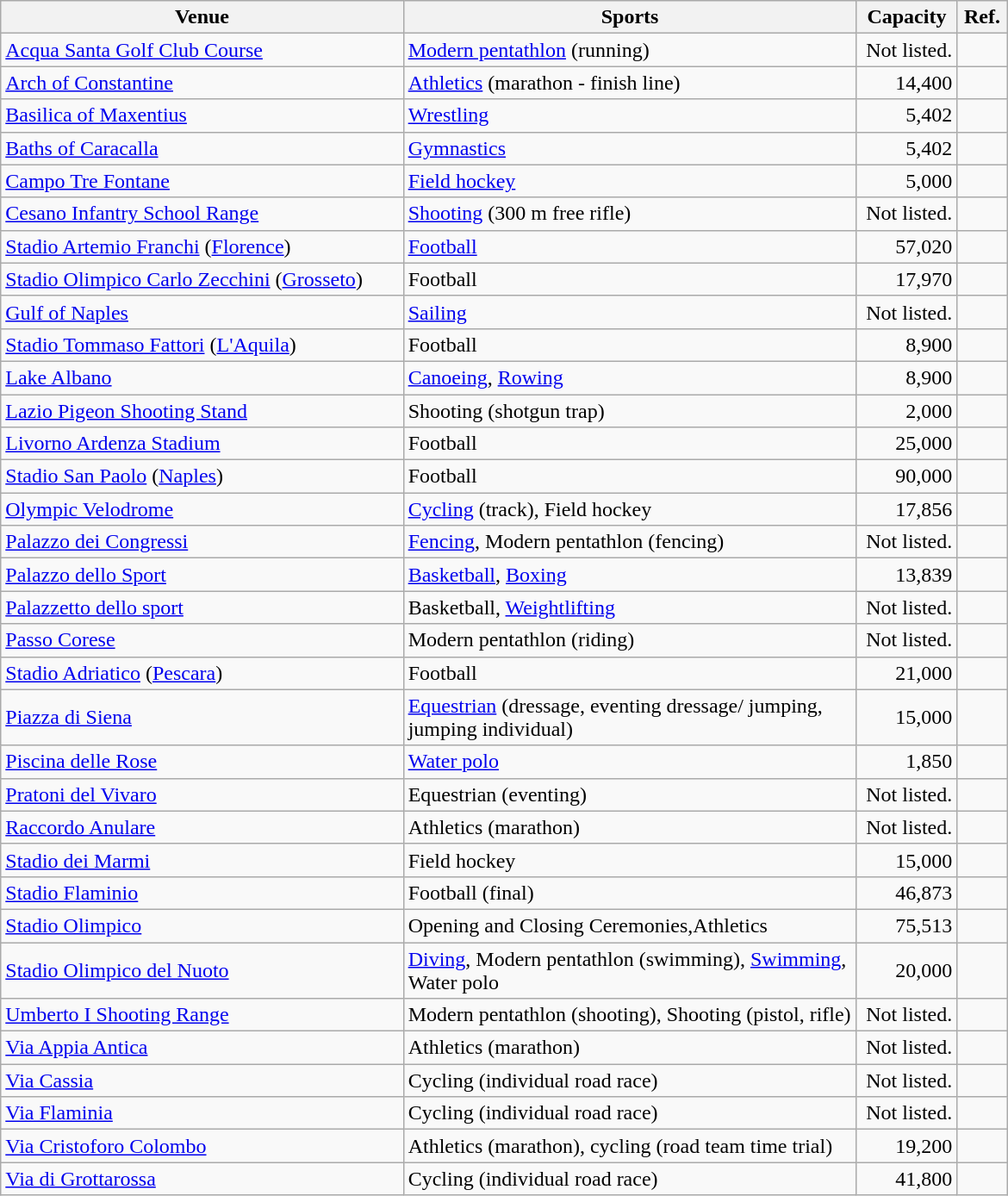<table class="wikitable sortable" width=780px>
<tr>
<th width=40%>Venue</th>
<th class="wikitable sortable" width=45%>Sports</th>
<th class="wikitable sortable" width=10%>Capacity</th>
<th class="unsortable">Ref.</th>
</tr>
<tr>
<td><a href='#'>Acqua Santa Golf Club Course</a></td>
<td><a href='#'>Modern pentathlon</a> (running)</td>
<td align="right">Not listed.</td>
<td align=center></td>
</tr>
<tr>
<td><a href='#'>Arch of Constantine</a></td>
<td><a href='#'>Athletics</a> (marathon - finish line)</td>
<td align="right">14,400</td>
<td align=center></td>
</tr>
<tr>
<td><a href='#'>Basilica of Maxentius</a></td>
<td><a href='#'>Wrestling</a></td>
<td align="right">5,402</td>
<td align=center></td>
</tr>
<tr>
<td><a href='#'>Baths of Caracalla</a></td>
<td><a href='#'>Gymnastics</a></td>
<td align="right">5,402</td>
<td align=center></td>
</tr>
<tr>
<td><a href='#'>Campo Tre Fontane</a></td>
<td><a href='#'>Field hockey</a></td>
<td align="right">5,000</td>
<td align=center></td>
</tr>
<tr>
<td><a href='#'>Cesano Infantry School Range</a></td>
<td><a href='#'>Shooting</a> (300 m free rifle)</td>
<td align="right">Not listed.</td>
<td align=center></td>
</tr>
<tr>
<td><a href='#'>Stadio Artemio Franchi</a> (<a href='#'>Florence</a>)</td>
<td><a href='#'>Football</a></td>
<td align="right">57,020</td>
<td align=center></td>
</tr>
<tr>
<td><a href='#'>Stadio Olimpico Carlo Zecchini</a> (<a href='#'>Grosseto</a>)</td>
<td>Football</td>
<td align="right">17,970</td>
<td align=center></td>
</tr>
<tr>
<td><a href='#'>Gulf of Naples</a></td>
<td><a href='#'>Sailing</a></td>
<td align="right">Not listed.</td>
<td align=center></td>
</tr>
<tr>
<td><a href='#'>Stadio Tommaso Fattori</a> (<a href='#'>L'Aquila</a>)</td>
<td>Football</td>
<td align="right">8,900</td>
<td align=center></td>
</tr>
<tr>
<td><a href='#'>Lake Albano</a></td>
<td><a href='#'>Canoeing</a>, <a href='#'>Rowing</a></td>
<td align="right">8,900</td>
<td align=center></td>
</tr>
<tr>
<td><a href='#'>Lazio Pigeon Shooting Stand</a></td>
<td>Shooting (shotgun trap)</td>
<td align="right">2,000</td>
<td align=center></td>
</tr>
<tr>
<td><a href='#'>Livorno Ardenza Stadium</a></td>
<td>Football</td>
<td align="right">25,000</td>
<td align=center></td>
</tr>
<tr>
<td><a href='#'>Stadio San Paolo</a> (<a href='#'>Naples</a>)</td>
<td>Football</td>
<td align="right">90,000</td>
<td align=center></td>
</tr>
<tr>
<td><a href='#'>Olympic Velodrome</a></td>
<td><a href='#'>Cycling</a> (track), Field hockey</td>
<td align="right">17,856</td>
<td align=center></td>
</tr>
<tr>
<td><a href='#'>Palazzo dei Congressi</a></td>
<td><a href='#'>Fencing</a>, Modern pentathlon (fencing)</td>
<td align="right">Not listed.</td>
<td align=center></td>
</tr>
<tr>
<td><a href='#'>Palazzo dello Sport</a></td>
<td><a href='#'>Basketball</a>, <a href='#'>Boxing</a></td>
<td align="right">13,839</td>
<td align=center></td>
</tr>
<tr>
<td><a href='#'>Palazzetto dello sport</a></td>
<td>Basketball, <a href='#'>Weightlifting</a></td>
<td align="right">Not listed.</td>
<td align=center></td>
</tr>
<tr>
<td><a href='#'>Passo Corese</a></td>
<td>Modern pentathlon (riding)</td>
<td align="right">Not listed.</td>
<td align=center></td>
</tr>
<tr>
<td><a href='#'>Stadio Adriatico</a> (<a href='#'>Pescara</a>)</td>
<td>Football</td>
<td align="right">21,000</td>
<td align=center></td>
</tr>
<tr>
<td><a href='#'>Piazza di Siena</a></td>
<td><a href='#'>Equestrian</a> (dressage, eventing dressage/ jumping, jumping individual)</td>
<td align="right">15,000</td>
<td align=center></td>
</tr>
<tr>
<td><a href='#'>Piscina delle Rose</a></td>
<td><a href='#'>Water polo</a></td>
<td align="right">1,850</td>
<td align=center></td>
</tr>
<tr>
<td><a href='#'>Pratoni del Vivaro</a></td>
<td>Equestrian (eventing)</td>
<td align="right">Not listed.</td>
<td align=center></td>
</tr>
<tr>
<td><a href='#'>Raccordo Anulare</a></td>
<td>Athletics (marathon)</td>
<td align="right">Not listed.</td>
<td align=center></td>
</tr>
<tr>
<td><a href='#'>Stadio dei Marmi</a></td>
<td>Field hockey</td>
<td align="right">15,000</td>
<td align=center></td>
</tr>
<tr>
<td><a href='#'>Stadio Flaminio</a></td>
<td>Football (final)</td>
<td align="right">46,873</td>
<td align=center></td>
</tr>
<tr>
<td><a href='#'>Stadio Olimpico</a></td>
<td>Opening and Closing Ceremonies,Athletics</td>
<td align="right">75,513</td>
<td align=center></td>
</tr>
<tr>
<td><a href='#'>Stadio Olimpico del Nuoto</a></td>
<td><a href='#'>Diving</a>, Modern pentathlon (swimming), <a href='#'>Swimming</a>, Water polo</td>
<td align="right">20,000</td>
<td align=center></td>
</tr>
<tr>
<td><a href='#'>Umberto I Shooting Range</a></td>
<td>Modern pentathlon (shooting), Shooting (pistol, rifle)</td>
<td align="right">Not listed.</td>
<td align=center></td>
</tr>
<tr>
<td><a href='#'>Via Appia Antica</a></td>
<td>Athletics (marathon)</td>
<td align="right">Not listed.</td>
<td align=center></td>
</tr>
<tr>
<td><a href='#'>Via Cassia</a></td>
<td>Cycling (individual road race)</td>
<td align="right">Not listed.</td>
<td align=center></td>
</tr>
<tr>
<td><a href='#'>Via Flaminia</a></td>
<td>Cycling (individual road race)</td>
<td align="right">Not listed.</td>
<td align=center></td>
</tr>
<tr>
<td><a href='#'>Via Cristoforo Colombo</a></td>
<td>Athletics (marathon), cycling (road team time trial)</td>
<td align="right">19,200</td>
<td align=center></td>
</tr>
<tr>
<td><a href='#'>Via di Grottarossa</a></td>
<td>Cycling (individual road race)</td>
<td align="right">41,800</td>
<td align=center></td>
</tr>
</table>
